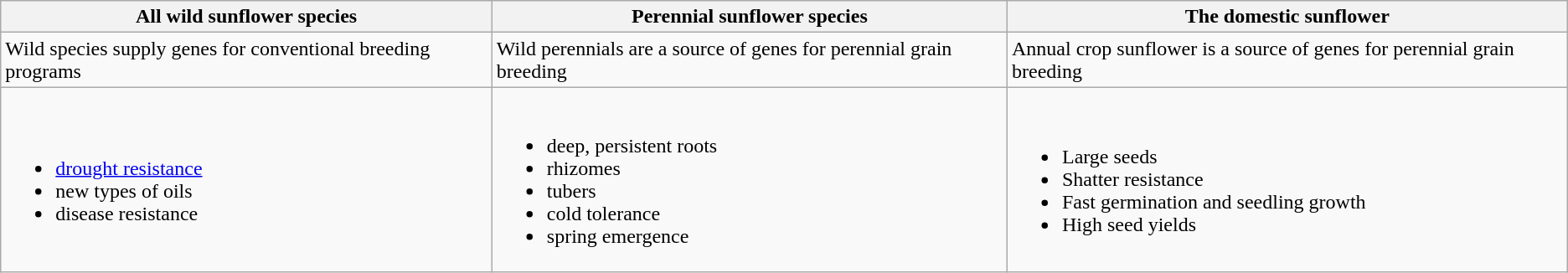<table class="wikitable">
<tr>
<th>All wild sunflower species</th>
<th>Perennial sunflower species</th>
<th>The domestic sunflower</th>
</tr>
<tr>
<td>Wild species supply genes for conventional breeding programs</td>
<td>Wild perennials are a source of genes for perennial grain breeding</td>
<td>Annual crop sunflower is a source of genes for perennial grain breeding</td>
</tr>
<tr>
<td><br><ul><li><a href='#'>drought resistance</a></li><li>new types of oils</li><li>disease resistance</li></ul></td>
<td><br><ul><li>deep, persistent roots</li><li>rhizomes</li><li>tubers</li><li>cold tolerance</li><li>spring emergence</li></ul></td>
<td><br><ul><li>Large seeds</li><li>Shatter resistance</li><li>Fast germination and seedling growth</li><li>High seed yields</li></ul></td>
</tr>
</table>
